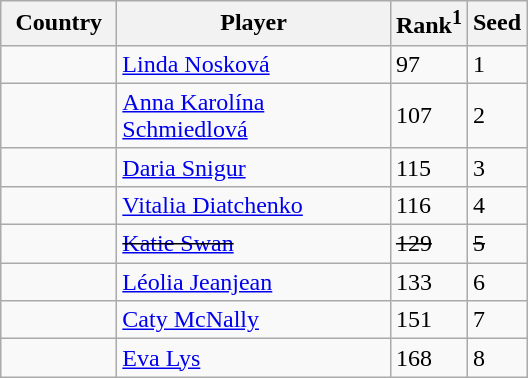<table class="sortable wikitable">
<tr>
<th width="70">Country</th>
<th width="175">Player</th>
<th>Rank<sup>1</sup></th>
<th>Seed</th>
</tr>
<tr>
<td></td>
<td><a href='#'>Linda Nosková</a></td>
<td>97</td>
<td>1</td>
</tr>
<tr>
<td></td>
<td><a href='#'>Anna Karolína Schmiedlová</a></td>
<td>107</td>
<td>2</td>
</tr>
<tr>
<td></td>
<td><a href='#'>Daria Snigur</a></td>
<td>115</td>
<td>3</td>
</tr>
<tr>
<td></td>
<td><a href='#'>Vitalia Diatchenko</a></td>
<td>116</td>
<td>4</td>
</tr>
<tr>
<td><s></s></td>
<td><s><a href='#'>Katie Swan</a></s></td>
<td><s>129</s></td>
<td><s>5</s></td>
</tr>
<tr>
<td></td>
<td><a href='#'>Léolia Jeanjean</a></td>
<td>133</td>
<td>6</td>
</tr>
<tr>
<td></td>
<td><a href='#'>Caty McNally</a></td>
<td>151</td>
<td>7</td>
</tr>
<tr>
<td></td>
<td><a href='#'>Eva Lys</a></td>
<td>168</td>
<td>8</td>
</tr>
</table>
